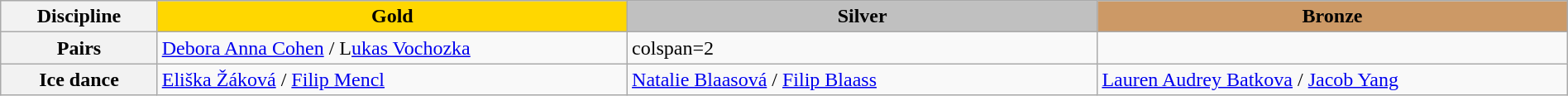<table class="wikitable unsortable" style="text-align:left; width:100%;">
<tr>
<th scope="col" style="width:10%">Discipline</th>
<td scope="col" style="text-align:center; width:30%; background:gold"><strong>Gold</strong></td>
<td scope="col" style="text-align:center; width:30%; background:silver"><strong>Silver</strong></td>
<td scope="col" style="text-align:center; width:30%; background:#c96"><strong>Bronze</strong></td>
</tr>
<tr>
<th scope=row">Pairs</th>
<td><a href='#'>Debora Anna Cohen</a> / L<a href='#'>ukas Vochozka</a></td>
<td>colspan=2</td>
</tr>
<tr>
<th scope=row">Ice dance</th>
<td><a href='#'>Eliška Žáková</a> / <a href='#'>Filip Mencl</a></td>
<td><a href='#'>Natalie Blaasová</a> / <a href='#'>Filip Blaass</a></td>
<td><a href='#'>Lauren Audrey Batkova</a> / <a href='#'>Jacob Yang</a></td>
</tr>
</table>
